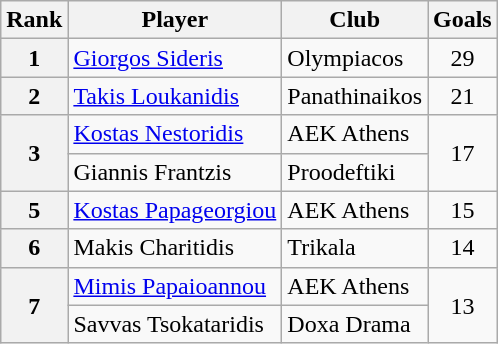<table class="wikitable" style="text-align:center">
<tr>
<th>Rank</th>
<th>Player</th>
<th>Club</th>
<th>Goals</th>
</tr>
<tr>
<th>1</th>
<td align="left"> <a href='#'>Giorgos Sideris</a></td>
<td align="left">Olympiacos</td>
<td>29</td>
</tr>
<tr>
<th>2</th>
<td align="left"> <a href='#'>Takis Loukanidis</a></td>
<td align="left">Panathinaikos</td>
<td>21</td>
</tr>
<tr>
<th rowspan="2">3</th>
<td align="left"> <a href='#'>Kostas Nestoridis</a></td>
<td align="left">AEK Athens</td>
<td rowspan="2">17</td>
</tr>
<tr>
<td align="left"> Giannis Frantzis</td>
<td align="left">Proodeftiki</td>
</tr>
<tr>
<th>5</th>
<td align="left"> <a href='#'>Kostas Papageorgiou</a></td>
<td align="left">AEK Athens</td>
<td>15</td>
</tr>
<tr>
<th>6</th>
<td align="left"> Makis Charitidis</td>
<td align="left">Trikala</td>
<td>14</td>
</tr>
<tr>
<th rowspan="2">7</th>
<td align="left"> <a href='#'>Mimis Papaioannou</a></td>
<td align="left">AEK Athens</td>
<td rowspan="2">13</td>
</tr>
<tr>
<td align="left"> Savvas Tsokataridis</td>
<td align="left">Doxa Drama</td>
</tr>
</table>
